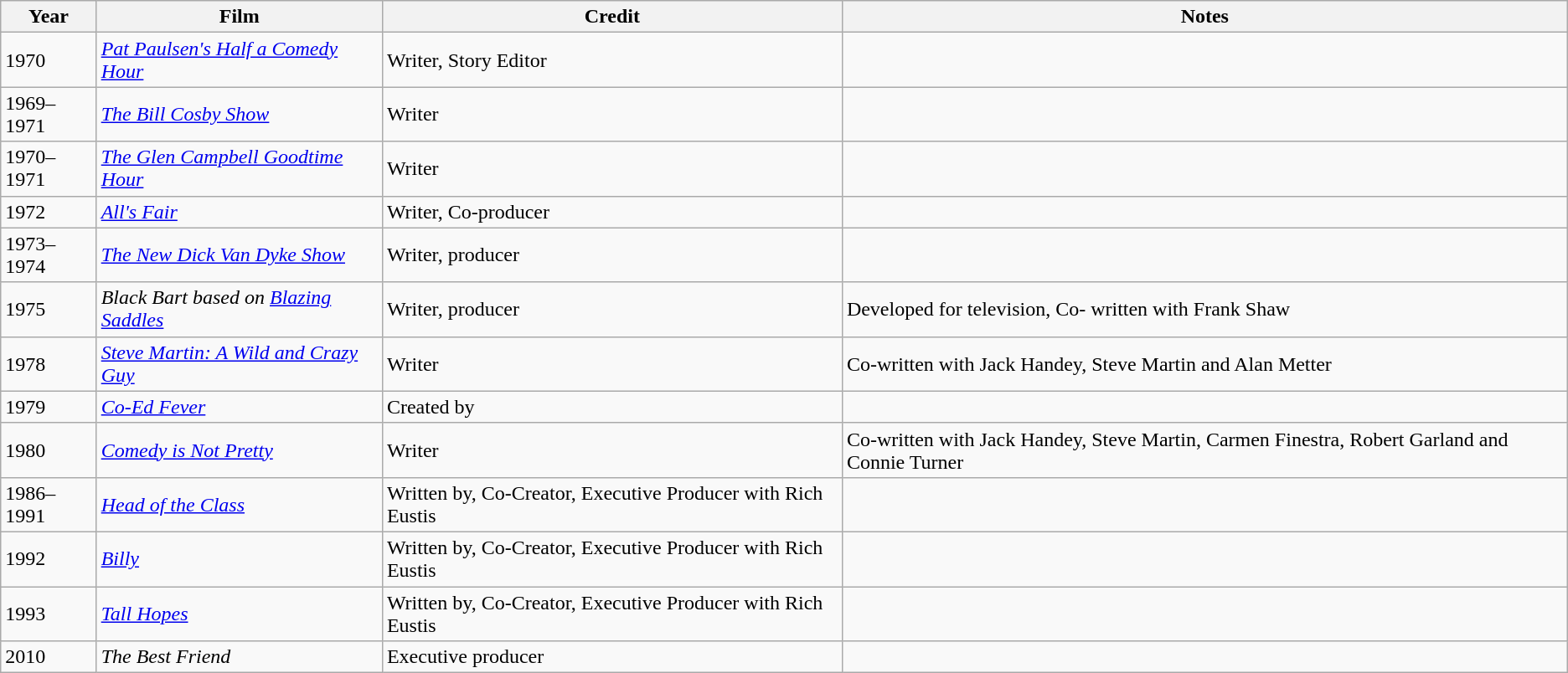<table class="wikitable">
<tr>
<th>Year</th>
<th>Film</th>
<th>Credit</th>
<th>Notes</th>
</tr>
<tr>
<td>1970</td>
<td><em><a href='#'>Pat Paulsen's Half a Comedy Hour</a> </em></td>
<td>Writer, Story Editor</td>
<td></td>
</tr>
<tr>
<td>1969–1971</td>
<td><em><a href='#'>The Bill Cosby Show</a></em></td>
<td>Writer</td>
<td></td>
</tr>
<tr>
<td>1970–1971</td>
<td><em><a href='#'>The Glen Campbell Goodtime Hour</a> </em></td>
<td>Writer</td>
<td></td>
</tr>
<tr>
<td>1972</td>
<td><em><a href='#'>All's Fair</a></em></td>
<td>Writer, Co-producer</td>
<td></td>
</tr>
<tr>
<td>1973–1974</td>
<td><em><a href='#'>The New Dick Van Dyke Show</a></em></td>
<td>Writer, producer</td>
<td></td>
</tr>
<tr>
<td>1975</td>
<td><em>Black Bart</em> <em>based on</em> <em><a href='#'>Blazing Saddles</a></em></td>
<td>Writer, producer</td>
<td>Developed for television, Co- written with Frank Shaw</td>
</tr>
<tr>
<td>1978</td>
<td><em><a href='#'>Steve Martin: A Wild and Crazy Guy</a></em></td>
<td>Writer</td>
<td>Co-written with Jack Handey, Steve Martin and Alan Metter</td>
</tr>
<tr>
<td>1979</td>
<td><em><a href='#'>Co-Ed Fever</a></em></td>
<td>Created by</td>
<td></td>
</tr>
<tr>
<td>1980</td>
<td><em><a href='#'>Comedy is Not Pretty</a></em></td>
<td>Writer</td>
<td>Co-written with Jack Handey, Steve Martin, Carmen Finestra, Robert Garland and Connie Turner</td>
</tr>
<tr>
<td>1986–1991</td>
<td><em><a href='#'>Head of the Class</a></em></td>
<td>Written by, Co-Creator, Executive Producer with Rich Eustis</td>
<td></td>
</tr>
<tr>
<td>1992</td>
<td><em><a href='#'>Billy</a></em></td>
<td>Written by, Co-Creator, Executive Producer with Rich Eustis</td>
<td></td>
</tr>
<tr>
<td>1993</td>
<td><em><a href='#'>Tall Hopes</a></em></td>
<td>Written by, Co-Creator, Executive Producer with Rich Eustis</td>
<td></td>
</tr>
<tr>
<td>2010</td>
<td><em>The Best Friend</em></td>
<td>Executive producer</td>
<td></td>
</tr>
</table>
